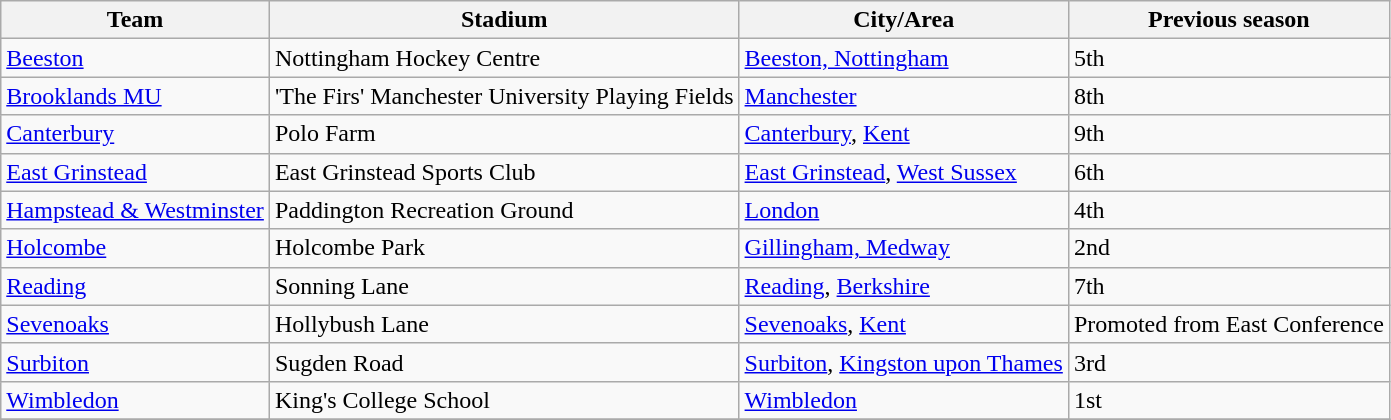<table class="wikitable sortable">
<tr>
<th>Team</th>
<th>Stadium</th>
<th>City/Area</th>
<th>Previous season</th>
</tr>
<tr>
<td><a href='#'>Beeston</a></td>
<td>Nottingham Hockey Centre</td>
<td><a href='#'>Beeston, Nottingham</a></td>
<td>5th</td>
</tr>
<tr>
<td><a href='#'>Brooklands MU</a></td>
<td>'The Firs' Manchester University Playing Fields</td>
<td><a href='#'>Manchester</a></td>
<td>8th</td>
</tr>
<tr>
<td><a href='#'>Canterbury</a></td>
<td>Polo Farm</td>
<td><a href='#'>Canterbury</a>, <a href='#'>Kent</a></td>
<td>9th</td>
</tr>
<tr>
<td><a href='#'>East Grinstead</a></td>
<td>East Grinstead Sports Club</td>
<td><a href='#'>East Grinstead</a>, <a href='#'>West Sussex</a></td>
<td>6th</td>
</tr>
<tr>
<td><a href='#'>Hampstead & Westminster</a></td>
<td>Paddington Recreation Ground</td>
<td><a href='#'>London</a></td>
<td>4th</td>
</tr>
<tr>
<td><a href='#'>Holcombe</a></td>
<td>Holcombe Park</td>
<td><a href='#'>Gillingham, Medway</a></td>
<td>2nd</td>
</tr>
<tr>
<td><a href='#'>Reading</a></td>
<td>Sonning Lane</td>
<td><a href='#'>Reading</a>, <a href='#'>Berkshire</a></td>
<td>7th</td>
</tr>
<tr>
<td><a href='#'>Sevenoaks</a></td>
<td>Hollybush Lane</td>
<td><a href='#'>Sevenoaks</a>, <a href='#'>Kent</a></td>
<td>Promoted from East Conference</td>
</tr>
<tr>
<td><a href='#'>Surbiton</a></td>
<td>Sugden Road</td>
<td><a href='#'>Surbiton</a>, <a href='#'>Kingston upon Thames</a></td>
<td>3rd</td>
</tr>
<tr>
<td><a href='#'>Wimbledon</a></td>
<td>King's College School</td>
<td><a href='#'>Wimbledon</a></td>
<td>1st</td>
</tr>
<tr>
</tr>
</table>
